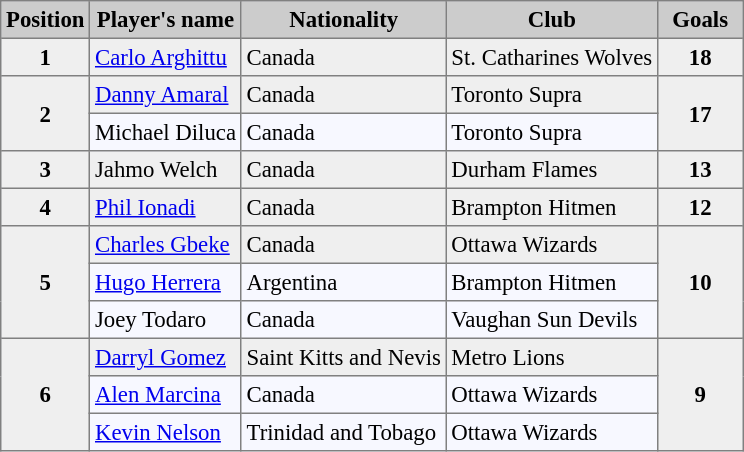<table bgcolor="#f7f8ff" cellpadding="3" cellspacing="0" border="1" style="font-size: 95%; border: gray solid 1px; border-collapse: collapse;">
<tr bgcolor="#CCCCCC">
<th width="50px">Position</th>
<th>Player's name</th>
<th>Nationality</th>
<th>Club</th>
<th width="50px">Goals</th>
</tr>
<tr bgcolor="#EFEFEF" align="center">
<td><strong>1</strong></td>
<td align="left"><a href='#'>Carlo Arghittu</a></td>
<td align="left">Canada</td>
<td align="left">St. Catharines Wolves</td>
<td><strong>18</strong></td>
</tr>
<tr bgcolor="#EFEFEF" align="center">
<th rowspan="2">2</th>
<td align="left"><a href='#'>Danny Amaral</a></td>
<td align="left">Canada</td>
<td align="left">Toronto Supra</td>
<th rowspan="2">17</th>
</tr>
<tr align="center">
<td align="left">Michael Diluca</td>
<td align="left">Canada</td>
<td align="left">Toronto Supra</td>
</tr>
<tr bgcolor="#EFEFEF" align="center">
<td><strong>3</strong></td>
<td align="left">Jahmo Welch</td>
<td align="left">Canada</td>
<td align="left">Durham Flames</td>
<td><strong>13</strong></td>
</tr>
<tr bgcolor="#EFEFEF" align="center">
<td><strong>4</strong></td>
<td align="left"><a href='#'>Phil Ionadi</a></td>
<td align="left">Canada</td>
<td align="left">Brampton Hitmen</td>
<td><strong>12</strong></td>
</tr>
<tr bgcolor="#EFEFEF" align="center">
<th rowspan="3">5</th>
<td align="left"><a href='#'>Charles Gbeke</a></td>
<td align="left">Canada</td>
<td align="left">Ottawa Wizards</td>
<th rowspan="3">10</th>
</tr>
<tr align="center">
<td align="left"><a href='#'>Hugo Herrera</a></td>
<td align="left">Argentina</td>
<td align="left">Brampton Hitmen</td>
</tr>
<tr align="center">
<td align="left">Joey Todaro</td>
<td align="left">Canada</td>
<td align="left">Vaughan Sun Devils</td>
</tr>
<tr bgcolor="#EFEFEF" align="center">
<th rowspan="3">6</th>
<td align="left"><a href='#'>Darryl Gomez</a></td>
<td align="left">Saint Kitts and Nevis</td>
<td align="left">Metro Lions</td>
<th rowspan="3">9</th>
</tr>
<tr align="center">
<td align="left"><a href='#'>Alen Marcina</a></td>
<td align="left">Canada</td>
<td align="left">Ottawa Wizards</td>
</tr>
<tr align="center">
<td align="left"><a href='#'>Kevin Nelson</a></td>
<td align="left">Trinidad and Tobago</td>
<td align="left">Ottawa Wizards</td>
</tr>
</table>
